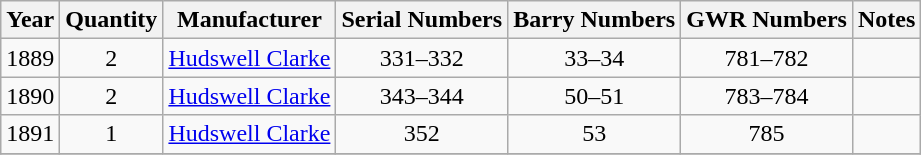<table class="wikitable" style=text-align:center>
<tr>
<th>Year</th>
<th>Quantity</th>
<th>Manufacturer</th>
<th>Serial Numbers</th>
<th>Barry Numbers</th>
<th>GWR Numbers</th>
<th>Notes</th>
</tr>
<tr>
<td>1889</td>
<td>2</td>
<td><a href='#'>Hudswell Clarke</a></td>
<td>331–332</td>
<td>33–34</td>
<td>781–782</td>
<td></td>
</tr>
<tr>
<td>1890</td>
<td>2</td>
<td><a href='#'>Hudswell Clarke</a></td>
<td>343–344</td>
<td>50–51</td>
<td>783–784</td>
<td></td>
</tr>
<tr>
<td>1891</td>
<td>1</td>
<td><a href='#'>Hudswell Clarke</a></td>
<td>352</td>
<td>53</td>
<td>785</td>
<td></td>
</tr>
<tr>
</tr>
</table>
